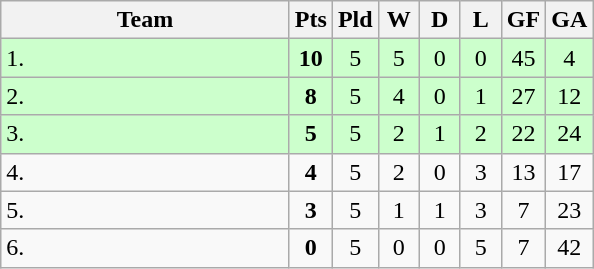<table class="wikitable" style="text-align:center;">
<tr>
<th width=185>Team</th>
<th width=20>Pts</th>
<th width=20>Pld</th>
<th width=20>W</th>
<th width=20>D</th>
<th width=20>L</th>
<th width=20>GF</th>
<th width=20>GA</th>
</tr>
<tr bgcolor=ccffcc>
<td align=left>1. </td>
<td><strong>10</strong></td>
<td>5</td>
<td>5</td>
<td>0</td>
<td>0</td>
<td>45</td>
<td>4</td>
</tr>
<tr bgcolor=ccffcc>
<td align=left>2. </td>
<td><strong>8</strong></td>
<td>5</td>
<td>4</td>
<td>0</td>
<td>1</td>
<td>27</td>
<td>12</td>
</tr>
<tr bgcolor=ccffcc>
<td align=left>3. </td>
<td><strong>5</strong></td>
<td>5</td>
<td>2</td>
<td>1</td>
<td>2</td>
<td>22</td>
<td>24</td>
</tr>
<tr>
<td align=left>4. </td>
<td><strong>4</strong></td>
<td>5</td>
<td>2</td>
<td>0</td>
<td>3</td>
<td>13</td>
<td>17</td>
</tr>
<tr>
<td align=left>5. </td>
<td><strong>3</strong></td>
<td>5</td>
<td>1</td>
<td>1</td>
<td>3</td>
<td>7</td>
<td>23</td>
</tr>
<tr>
<td align=left>6. </td>
<td><strong>0</strong></td>
<td>5</td>
<td>0</td>
<td>0</td>
<td>5</td>
<td>7</td>
<td>42</td>
</tr>
</table>
